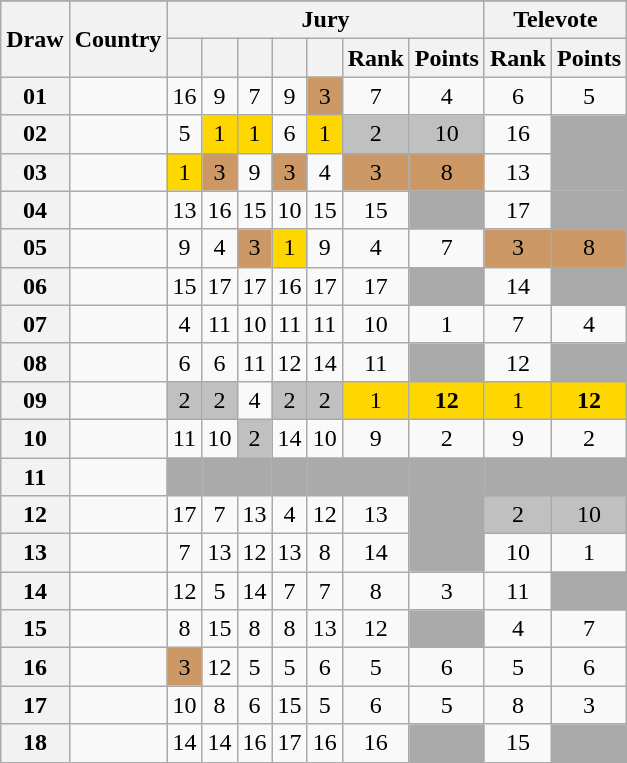<table class="sortable wikitable collapsible plainrowheaders" style="text-align:center;">
<tr>
</tr>
<tr>
<th scope="col" rowspan="2">Draw</th>
<th scope="col" rowspan="2">Country</th>
<th scope="col" colspan="7">Jury</th>
<th scope="col" colspan="2">Televote</th>
</tr>
<tr>
<th scope="col"><small></small></th>
<th scope="col"><small></small></th>
<th scope="col"><small></small></th>
<th scope="col"><small></small></th>
<th scope="col"><small></small></th>
<th scope="col">Rank</th>
<th scope="col">Points</th>
<th scope="col">Rank</th>
<th scope="col">Points</th>
</tr>
<tr>
<th scope="row" style="text-align:center;">01</th>
<td style="text-align:left;"></td>
<td>16</td>
<td>9</td>
<td>7</td>
<td>9</td>
<td style="background:#CC9966;">3</td>
<td>7</td>
<td>4</td>
<td>6</td>
<td>5</td>
</tr>
<tr>
<th scope="row" style="text-align:center;">02</th>
<td style="text-align:left;"></td>
<td>5</td>
<td style="background:gold;">1</td>
<td style="background:gold;">1</td>
<td>6</td>
<td style="background:gold;">1</td>
<td style="background:silver;">2</td>
<td style="background:silver;">10</td>
<td>16</td>
<td style="background:#AAAAAA;"></td>
</tr>
<tr>
<th scope="row" style="text-align:center;">03</th>
<td style="text-align:left;"></td>
<td style="background:gold;">1</td>
<td style="background:#CC9966;">3</td>
<td>9</td>
<td style="background:#CC9966;">3</td>
<td>4</td>
<td style="background:#CC9966;">3</td>
<td style="background:#CC9966;">8</td>
<td>13</td>
<td style="background:#AAAAAA;"></td>
</tr>
<tr>
<th scope="row" style="text-align:center;">04</th>
<td style="text-align:left;"></td>
<td>13</td>
<td>16</td>
<td>15</td>
<td>10</td>
<td>15</td>
<td>15</td>
<td style="background:#AAAAAA;"></td>
<td>17</td>
<td style="background:#AAAAAA;"></td>
</tr>
<tr>
<th scope="row" style="text-align:center;">05</th>
<td style="text-align:left;"></td>
<td>9</td>
<td>4</td>
<td style="background:#CC9966;">3</td>
<td style="background:gold;">1</td>
<td>9</td>
<td>4</td>
<td>7</td>
<td style="background:#CC9966;">3</td>
<td style="background:#CC9966;">8</td>
</tr>
<tr>
<th scope="row" style="text-align:center;">06</th>
<td style="text-align:left;"></td>
<td>15</td>
<td>17</td>
<td>17</td>
<td>16</td>
<td>17</td>
<td>17</td>
<td style="background:#AAAAAA;"></td>
<td>14</td>
<td style="background:#AAAAAA;"></td>
</tr>
<tr>
<th scope="row" style="text-align:center;">07</th>
<td style="text-align:left;"></td>
<td>4</td>
<td>11</td>
<td>10</td>
<td>11</td>
<td>11</td>
<td>10</td>
<td>1</td>
<td>7</td>
<td>4</td>
</tr>
<tr>
<th scope="row" style="text-align:center;">08</th>
<td style="text-align:left;"></td>
<td>6</td>
<td>6</td>
<td>11</td>
<td>12</td>
<td>14</td>
<td>11</td>
<td style="background:#AAAAAA;"></td>
<td>12</td>
<td style="background:#AAAAAA;"></td>
</tr>
<tr>
<th scope="row" style="text-align:center;">09</th>
<td style="text-align:left;"></td>
<td style="background:silver;">2</td>
<td style="background:silver;">2</td>
<td>4</td>
<td style="background:silver;">2</td>
<td style="background:silver;">2</td>
<td style="background:gold;">1</td>
<td style="background:gold;"><strong>12</strong></td>
<td style="background:gold;">1</td>
<td style="background:gold;"><strong>12</strong></td>
</tr>
<tr>
<th scope="row" style="text-align:center;">10</th>
<td style="text-align:left;"></td>
<td>11</td>
<td>10</td>
<td style="background:silver;">2</td>
<td>14</td>
<td>10</td>
<td>9</td>
<td>2</td>
<td>9</td>
<td>2</td>
</tr>
<tr class="sortbottom">
<th scope="row" style="text-align:center;">11</th>
<td style="text-align:left;"></td>
<td style="background:#AAAAAA;"></td>
<td style="background:#AAAAAA;"></td>
<td style="background:#AAAAAA;"></td>
<td style="background:#AAAAAA;"></td>
<td style="background:#AAAAAA;"></td>
<td style="background:#AAAAAA;"></td>
<td style="background:#AAAAAA;"></td>
<td style="background:#AAAAAA;"></td>
<td style="background:#AAAAAA;"></td>
</tr>
<tr>
<th scope="row" style="text-align:center;">12</th>
<td style="text-align:left;"></td>
<td>17</td>
<td>7</td>
<td>13</td>
<td>4</td>
<td>12</td>
<td>13</td>
<td style="background:#AAAAAA;"></td>
<td style="background:silver;">2</td>
<td style="background:silver;">10</td>
</tr>
<tr>
<th scope="row" style="text-align:center;">13</th>
<td style="text-align:left;"></td>
<td>7</td>
<td>13</td>
<td>12</td>
<td>13</td>
<td>8</td>
<td>14</td>
<td style="background:#AAAAAA;"></td>
<td>10</td>
<td>1</td>
</tr>
<tr>
<th scope="row" style="text-align:center;">14</th>
<td style="text-align:left;"></td>
<td>12</td>
<td>5</td>
<td>14</td>
<td>7</td>
<td>7</td>
<td>8</td>
<td>3</td>
<td>11</td>
<td style="background:#AAAAAA;"></td>
</tr>
<tr>
<th scope="row" style="text-align:center;">15</th>
<td style="text-align:left;"></td>
<td>8</td>
<td>15</td>
<td>8</td>
<td>8</td>
<td>13</td>
<td>12</td>
<td style="background:#AAAAAA;"></td>
<td>4</td>
<td>7</td>
</tr>
<tr>
<th scope="row" style="text-align:center;">16</th>
<td style="text-align:left;"></td>
<td style="background:#CC9966;">3</td>
<td>12</td>
<td>5</td>
<td>5</td>
<td>6</td>
<td>5</td>
<td>6</td>
<td>5</td>
<td>6</td>
</tr>
<tr>
<th scope="row" style="text-align:center;">17</th>
<td style="text-align:left;"></td>
<td>10</td>
<td>8</td>
<td>6</td>
<td>15</td>
<td>5</td>
<td>6</td>
<td>5</td>
<td>8</td>
<td>3</td>
</tr>
<tr>
<th scope="row" style="text-align:center;">18</th>
<td style="text-align:left;"></td>
<td>14</td>
<td>14</td>
<td>16</td>
<td>17</td>
<td>16</td>
<td>16</td>
<td style="background:#AAAAAA;"></td>
<td>15</td>
<td style="background:#AAAAAA;"></td>
</tr>
</table>
